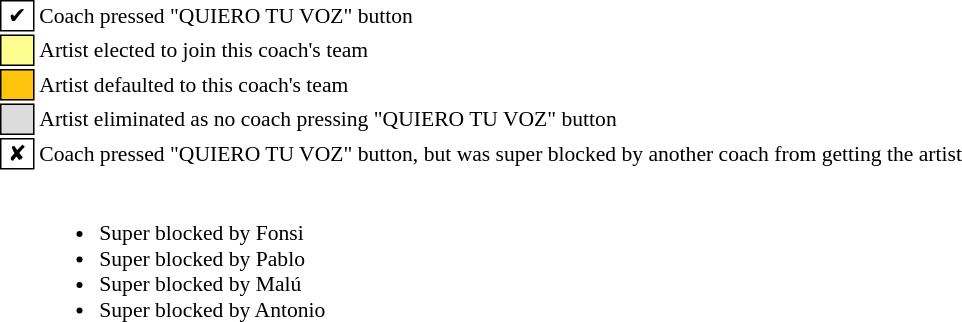<table class="toccolours" style="font-size: 90%; white-space: nowrap">
<tr>
<td style="background:white; border:1px solid black"> ✔ </td>
<td>Coach pressed "QUIERO TU VOZ" button</td>
</tr>
<tr>
<td style="background:#fdfc8f; border:1px solid black">    </td>
<td>Artist elected to join this coach's team</td>
</tr>
<tr>
<td style="background:#ffc40c; border:1px solid black">    </td>
<td>Artist defaulted to this coach's team</td>
</tr>
<tr>
<td style="background:#dcdcdc; border:1px solid black">    </td>
<td>Artist eliminated as no coach pressing  "QUIERO TU VOZ" button</td>
</tr>
<tr>
<td style="background:white; border:1px solid black"> ✘ </td>
<td>Coach pressed "QUIERO TU VOZ" button, but was super blocked by another coach from getting the artist</td>
</tr>
<tr>
<td></td>
<td><br><ul><li> Super blocked by Fonsi</li><li> Super blocked by Pablo</li><li> Super blocked by Malú</li><li> Super blocked by Antonio</li></ul></td>
</tr>
</table>
